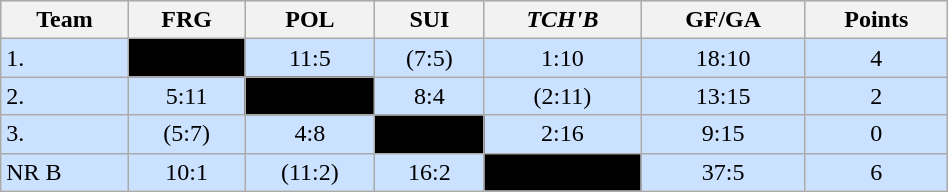<table class="wikitable" bgcolor="#EFEFFF" width="50%">
<tr bgcolor="#BCD2EE">
<th>Team</th>
<th>FRG</th>
<th>POL</th>
<th>SUI</th>
<th><em>TCH'B<strong></th>
<th>GF/GA</th>
<th>Points</th>
</tr>
<tr bgcolor="#CAE1FF" align="center">
<td align="left">1. </td>
<td style="background:#000000;"></td>
<td>11:5</td>
<td>(7:5)</td>
<td></em>1:10<em></td>
<td>18:10</td>
<td>4</td>
</tr>
<tr bgcolor="#CAE1FF" align="center">
<td align="left">2. </td>
<td>5:11</td>
<td style="background:#000000;"></td>
<td>8:4</td>
<td></em>(2:11)<em></td>
<td>13:15</td>
<td>2</td>
</tr>
<tr bgcolor="#CAE1FF" align="center">
<td align="left">3. </td>
<td>(5:7)</td>
<td>4:8</td>
<td style="background:#000000;"></td>
<td></em>2:16<em></td>
<td>9:15</td>
<td>0</td>
</tr>
<tr bgcolor="#CAE1FF" align="center">
<td align="left">NR </em>B<em></td>
<td></em>10:1<em></td>
<td></em>(11:2)<em></td>
<td></em>16:2<em></td>
<td style="background:#000000;"></td>
<td></em>37:5<em></td>
<td></em>6<em></td>
</tr>
</table>
